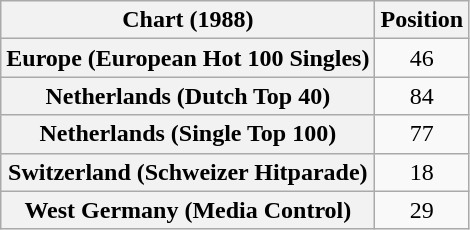<table class="wikitable sortable plainrowheaders" style="text-align:center">
<tr>
<th scope="col">Chart (1988)</th>
<th scope="col">Position</th>
</tr>
<tr>
<th scope="row">Europe (European Hot 100 Singles)</th>
<td>46</td>
</tr>
<tr>
<th scope="row">Netherlands (Dutch Top 40)</th>
<td>84</td>
</tr>
<tr>
<th scope="row">Netherlands (Single Top 100)</th>
<td>77</td>
</tr>
<tr>
<th scope="row">Switzerland (Schweizer Hitparade)</th>
<td>18</td>
</tr>
<tr>
<th scope="row">West Germany (Media Control)</th>
<td>29</td>
</tr>
</table>
